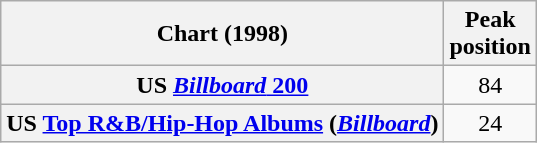<table class="wikitable sortable plainrowheaders" style="text-align:center">
<tr>
<th scope="col">Chart (1998)</th>
<th scope="col">Peak<br> position</th>
</tr>
<tr>
<th scope="row">US <a href='#'><em>Billboard</em> 200</a></th>
<td>84</td>
</tr>
<tr>
<th scope="row">US <a href='#'>Top R&B/Hip-Hop Albums</a> (<em><a href='#'>Billboard</a></em>)</th>
<td>24</td>
</tr>
</table>
